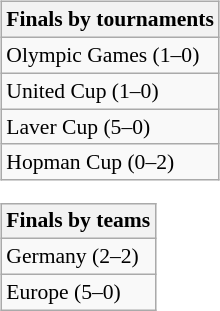<table>
<tr valign=top>
<td><br><table class="wikitable" style=font-size:90%>
<tr>
<th>Finals by tournaments</th>
</tr>
<tr>
<td>Olympic Games (1–0)</td>
</tr>
<tr>
<td>United Cup (1–0)</td>
</tr>
<tr>
<td>Laver Cup (5–0)</td>
</tr>
<tr>
<td>Hopman Cup (0–2)</td>
</tr>
</table>
<table class="wikitable" style=font-size:90%>
<tr>
<th>Finals by teams</th>
</tr>
<tr>
<td>Germany (2–2)</td>
</tr>
<tr>
<td>Europe (5–0)</td>
</tr>
</table>
</td>
</tr>
</table>
